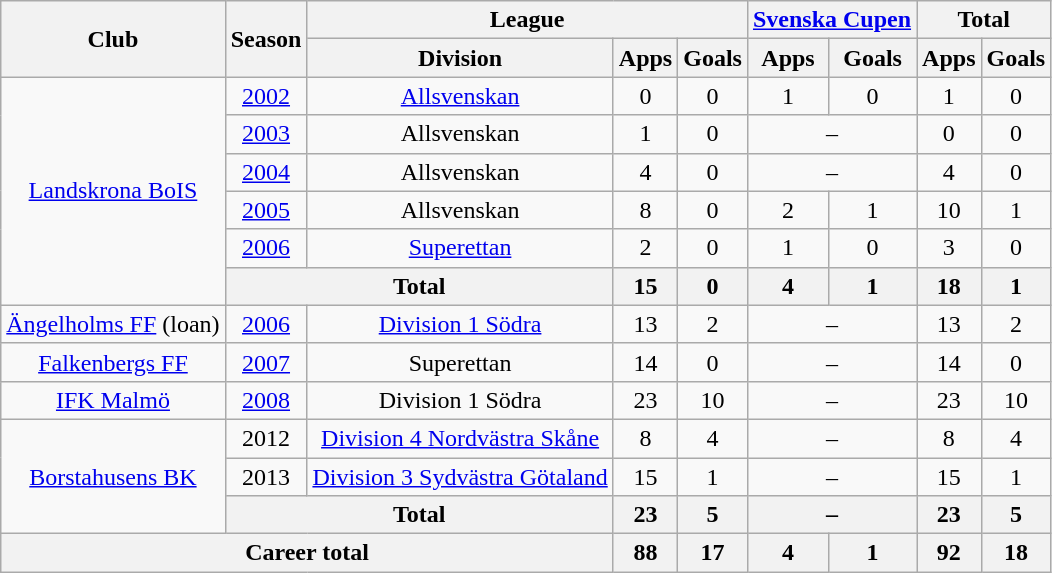<table class="wikitable" style="text-align:center">
<tr>
<th rowspan="2">Club</th>
<th rowspan="2">Season</th>
<th colspan="3">League</th>
<th colspan="2"><a href='#'>Svenska Cupen</a></th>
<th colspan="2">Total</th>
</tr>
<tr>
<th>Division</th>
<th>Apps</th>
<th>Goals</th>
<th>Apps</th>
<th>Goals</th>
<th>Apps</th>
<th>Goals</th>
</tr>
<tr>
<td rowspan="6"><a href='#'>Landskrona BoIS</a></td>
<td><a href='#'>2002</a></td>
<td><a href='#'>Allsvenskan</a></td>
<td>0</td>
<td>0</td>
<td>1</td>
<td>0</td>
<td>1</td>
<td>0</td>
</tr>
<tr>
<td><a href='#'>2003</a></td>
<td>Allsvenskan</td>
<td>1</td>
<td>0</td>
<td colspan="2">–</td>
<td>0</td>
<td>0</td>
</tr>
<tr>
<td><a href='#'>2004</a></td>
<td>Allsvenskan</td>
<td>4</td>
<td>0</td>
<td colspan="2">–</td>
<td>4</td>
<td>0</td>
</tr>
<tr>
<td><a href='#'>2005</a></td>
<td>Allsvenskan</td>
<td>8</td>
<td>0</td>
<td>2</td>
<td>1</td>
<td>10</td>
<td>1</td>
</tr>
<tr>
<td><a href='#'>2006</a></td>
<td><a href='#'>Superettan</a></td>
<td>2</td>
<td>0</td>
<td>1</td>
<td>0</td>
<td>3</td>
<td>0</td>
</tr>
<tr>
<th colspan="2">Total</th>
<th>15</th>
<th>0</th>
<th>4</th>
<th>1</th>
<th>18</th>
<th>1</th>
</tr>
<tr>
<td><a href='#'>Ängelholms FF</a> (loan)</td>
<td><a href='#'>2006</a></td>
<td><a href='#'>Division 1 Södra</a></td>
<td>13</td>
<td>2</td>
<td colspan="2">–</td>
<td>13</td>
<td>2</td>
</tr>
<tr>
<td><a href='#'>Falkenbergs FF</a></td>
<td><a href='#'>2007</a></td>
<td>Superettan</td>
<td>14</td>
<td>0</td>
<td colspan="2">–</td>
<td>14</td>
<td>0</td>
</tr>
<tr>
<td><a href='#'>IFK Malmö</a></td>
<td><a href='#'>2008</a></td>
<td>Division 1 Södra</td>
<td>23</td>
<td>10</td>
<td colspan="2">–</td>
<td>23</td>
<td>10</td>
</tr>
<tr>
<td rowspan="3"><a href='#'>Borstahusens BK</a></td>
<td>2012</td>
<td><a href='#'>Division 4 Nordvästra Skåne</a></td>
<td>8</td>
<td>4</td>
<td colspan="2">–</td>
<td>8</td>
<td>4</td>
</tr>
<tr>
<td>2013</td>
<td><a href='#'>Division 3 Sydvästra Götaland</a></td>
<td>15</td>
<td>1</td>
<td colspan="2">–</td>
<td>15</td>
<td>1</td>
</tr>
<tr>
<th colspan="2">Total</th>
<th>23</th>
<th>5</th>
<th colspan="2">–</th>
<th>23</th>
<th>5</th>
</tr>
<tr>
<th colspan="3">Career total</th>
<th>88</th>
<th>17</th>
<th>4</th>
<th>1</th>
<th>92</th>
<th>18</th>
</tr>
</table>
